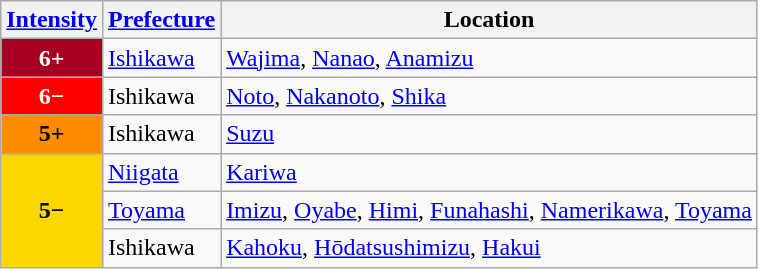<table class="wikitable">
<tr>
<th><a href='#'>Intensity</a></th>
<th><a href='#'>Prefecture</a></th>
<th>Location</th>
</tr>
<tr>
<th style="background:#a50021; color:#fff">6+</th>
<td><a href='#'>Ishikawa</a></td>
<td><a href='#'>Wajima</a>, <a href='#'>Nanao</a>, <a href='#'>Anamizu</a></td>
</tr>
<tr>
<th style="background:#FF0000; color:#fff">6−</th>
<td>Ishikawa</td>
<td><a href='#'>Noto</a>, <a href='#'>Nakanoto</a>, <a href='#'>Shika</a></td>
</tr>
<tr>
<th style="background:#FF8C00; color:#000000"><strong>5+</strong></th>
<td>Ishikawa</td>
<td><a href='#'>Suzu</a></td>
</tr>
<tr>
<th rowspan="3" style="background:#FFD700; color:#000000"><strong>5−</strong></th>
<td><a href='#'>Niigata</a></td>
<td><a href='#'>Kariwa</a></td>
</tr>
<tr>
<td><a href='#'>Toyama</a></td>
<td><a href='#'>Imizu</a>, <a href='#'>Oyabe</a>, <a href='#'>Himi</a>, <a href='#'>Funahashi</a>, <a href='#'>Namerikawa</a>, <a href='#'>Toyama</a></td>
</tr>
<tr>
<td>Ishikawa</td>
<td><a href='#'>Kahoku</a>, <a href='#'>Hōdatsushimizu</a>, <a href='#'>Hakui</a></td>
</tr>
</table>
